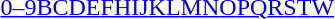<table id="toc" class="toc" summary="Class">
<tr>
<th></th>
</tr>
<tr>
<td style="text-align:center;"><a href='#'>0–9</a><a href='#'>B</a><a href='#'>C</a><a href='#'>D</a><a href='#'>E</a><a href='#'>F</a><a href='#'>H</a><a href='#'>I</a><a href='#'>J</a><a href='#'>K</a><a href='#'>L</a><a href='#'>M</a><a href='#'>N</a><a href='#'>O</a><a href='#'>P</a><a href='#'>Q</a><a href='#'>R</a><a href='#'>S</a><a href='#'>T</a><a href='#'>W</a></td>
</tr>
</table>
